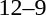<table style="text-align:center">
<tr>
<th width=200></th>
<th width=100></th>
<th width=200></th>
</tr>
<tr>
<td align=right><strong></strong></td>
<td>12–9</td>
<td align=left></td>
</tr>
</table>
